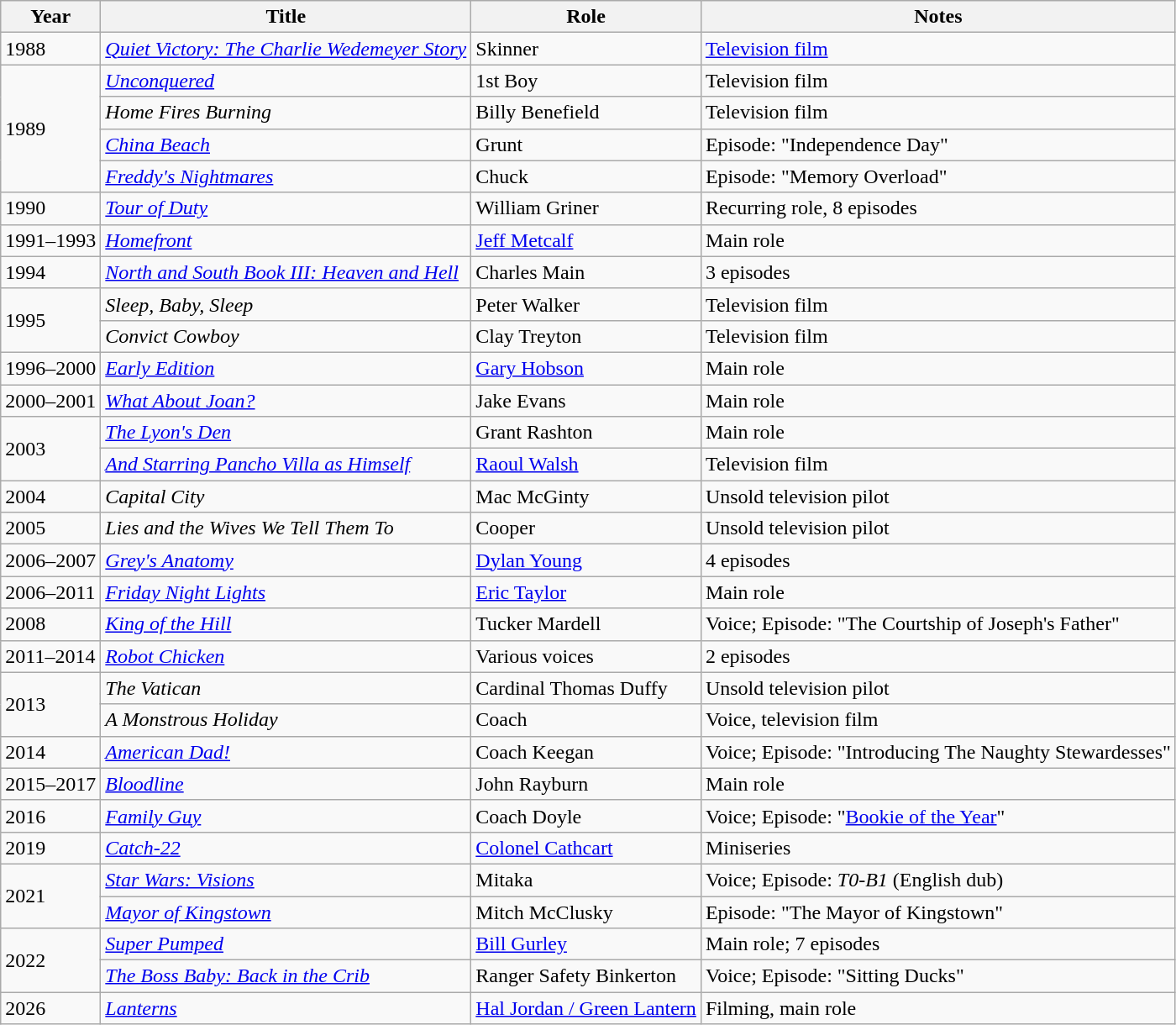<table class="wikitable sortable">
<tr>
<th>Year</th>
<th>Title</th>
<th>Role</th>
<th class="unsortable">Notes</th>
</tr>
<tr>
<td>1988</td>
<td><em><a href='#'>Quiet Victory: The Charlie Wedemeyer Story</a></em></td>
<td>Skinner</td>
<td><a href='#'>Television film</a></td>
</tr>
<tr>
<td rowspan=4>1989</td>
<td><em><a href='#'>Unconquered</a></em></td>
<td>1st Boy</td>
<td>Television film</td>
</tr>
<tr>
<td><em>Home Fires Burning</em></td>
<td>Billy Benefield</td>
<td>Television film</td>
</tr>
<tr>
<td><em><a href='#'>China Beach</a></em></td>
<td>Grunt</td>
<td>Episode: "Independence Day"</td>
</tr>
<tr>
<td><em><a href='#'>Freddy's Nightmares</a></em></td>
<td>Chuck</td>
<td>Episode: "Memory Overload"</td>
</tr>
<tr>
<td>1990</td>
<td><em><a href='#'>Tour of Duty</a></em></td>
<td>William Griner</td>
<td>Recurring role, 8 episodes</td>
</tr>
<tr>
<td>1991–1993</td>
<td><em><a href='#'>Homefront</a></em></td>
<td><a href='#'>Jeff Metcalf</a></td>
<td>Main role</td>
</tr>
<tr>
<td>1994</td>
<td><em><a href='#'>North and South Book III: Heaven and Hell</a></em></td>
<td>Charles Main</td>
<td>3 episodes</td>
</tr>
<tr>
<td rowspan=2>1995</td>
<td><em>Sleep, Baby, Sleep</em></td>
<td>Peter Walker</td>
<td>Television film</td>
</tr>
<tr>
<td><em>Convict Cowboy</em></td>
<td>Clay Treyton</td>
<td>Television film</td>
</tr>
<tr>
<td>1996–2000</td>
<td><em><a href='#'>Early Edition</a></em></td>
<td><a href='#'>Gary Hobson</a></td>
<td>Main role</td>
</tr>
<tr>
<td>2000–2001</td>
<td><em><a href='#'>What About Joan?</a></em></td>
<td>Jake Evans</td>
<td>Main role</td>
</tr>
<tr>
<td rowspan=2>2003</td>
<td><em><a href='#'>The Lyon's Den</a></em></td>
<td>Grant Rashton</td>
<td>Main role</td>
</tr>
<tr>
<td><em><a href='#'>And Starring Pancho Villa as Himself</a></em></td>
<td><a href='#'>Raoul Walsh</a></td>
<td>Television film</td>
</tr>
<tr>
<td>2004</td>
<td><em>Capital City</em></td>
<td>Mac McGinty</td>
<td>Unsold television pilot</td>
</tr>
<tr>
<td>2005</td>
<td><em>Lies and the Wives We Tell Them To</em></td>
<td>Cooper</td>
<td>Unsold television pilot</td>
</tr>
<tr>
<td>2006–2007</td>
<td><em><a href='#'>Grey's Anatomy</a></em></td>
<td><a href='#'>Dylan Young</a></td>
<td>4 episodes</td>
</tr>
<tr>
<td>2006–2011</td>
<td><em><a href='#'>Friday Night Lights</a></em></td>
<td><a href='#'>Eric Taylor</a></td>
<td>Main role</td>
</tr>
<tr>
<td>2008</td>
<td><em><a href='#'>King of the Hill</a></em></td>
<td>Tucker Mardell</td>
<td>Voice; Episode: "The Courtship of Joseph's Father"</td>
</tr>
<tr>
<td>2011–2014</td>
<td><em><a href='#'>Robot Chicken</a></em></td>
<td>Various voices</td>
<td>2 episodes</td>
</tr>
<tr>
<td rowspan=2>2013</td>
<td><em>The Vatican</em></td>
<td>Cardinal Thomas Duffy</td>
<td>Unsold television pilot</td>
</tr>
<tr>
<td><em>A Monstrous Holiday</em></td>
<td>Coach</td>
<td>Voice, television film</td>
</tr>
<tr>
<td>2014</td>
<td><em><a href='#'>American Dad!</a></em></td>
<td>Coach Keegan</td>
<td>Voice; Episode: "Introducing The Naughty Stewardesses"</td>
</tr>
<tr>
<td>2015–2017</td>
<td><em><a href='#'>Bloodline</a></em></td>
<td>John Rayburn</td>
<td>Main role</td>
</tr>
<tr>
<td>2016</td>
<td><em><a href='#'>Family Guy</a></em></td>
<td>Coach Doyle</td>
<td>Voice; Episode: "<a href='#'>Bookie of the Year</a>"</td>
</tr>
<tr>
<td>2019</td>
<td><em><a href='#'>Catch-22</a></em></td>
<td><a href='#'>Colonel Cathcart</a></td>
<td>Miniseries</td>
</tr>
<tr>
<td rowspan=2>2021</td>
<td><em><a href='#'>Star Wars: Visions</a></em></td>
<td>Mitaka</td>
<td>Voice; Episode: <em>T0-B1</em> (English dub)</td>
</tr>
<tr>
<td><em><a href='#'>Mayor of Kingstown</a></em></td>
<td>Mitch McClusky</td>
<td>Episode: "The Mayor of Kingstown"</td>
</tr>
<tr>
<td rowspan=2>2022</td>
<td><em><a href='#'>Super Pumped</a></em></td>
<td><a href='#'>Bill Gurley</a></td>
<td>Main role; 7 episodes</td>
</tr>
<tr>
<td><em><a href='#'>The Boss Baby: Back in the Crib</a></em></td>
<td>Ranger Safety Binkerton</td>
<td>Voice; Episode: "Sitting Ducks"</td>
</tr>
<tr>
<td>2026</td>
<td><em><a href='#'>Lanterns</a></em></td>
<td><a href='#'>Hal Jordan / Green Lantern</a></td>
<td>Filming, main role</td>
</tr>
</table>
